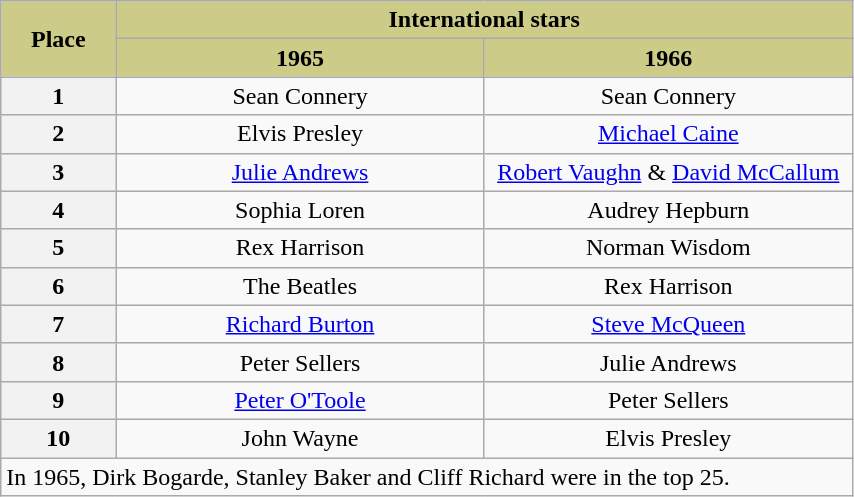<table class="wikitable" width="45%">
<tr>
<th style="background:#CC8" width="5%" rowspan="2">Place</th>
<th scope="col" style="background:#CC8" width="4%" colspan="2">International stars</th>
</tr>
<tr>
<th style="background:#CC8" width="20%">1965</th>
<th style="background:#CC8" width="20%">1966</th>
</tr>
<tr align="center">
<th scope="row">1</th>
<td>Sean Connery</td>
<td>Sean Connery</td>
</tr>
<tr align="center">
<th scope="row">2</th>
<td>Elvis Presley</td>
<td><a href='#'>Michael Caine</a></td>
</tr>
<tr align="center">
<th scope="row">3</th>
<td><a href='#'>Julie Andrews</a></td>
<td><a href='#'>Robert Vaughn</a> & <a href='#'>David McCallum</a></td>
</tr>
<tr align="center">
<th scope="row">4</th>
<td>Sophia Loren</td>
<td>Audrey Hepburn</td>
</tr>
<tr align="center">
<th scope="row">5</th>
<td>Rex Harrison</td>
<td>Norman Wisdom</td>
</tr>
<tr align="center">
<th scope="row">6</th>
<td>The Beatles</td>
<td>Rex Harrison</td>
</tr>
<tr align="center">
<th scope="row">7</th>
<td><a href='#'>Richard Burton</a></td>
<td><a href='#'>Steve McQueen</a></td>
</tr>
<tr align="center">
<th scope="row">8</th>
<td>Peter Sellers</td>
<td>Julie Andrews</td>
</tr>
<tr align="center">
<th scope="row">9</th>
<td><a href='#'>Peter O'Toole</a></td>
<td>Peter Sellers</td>
</tr>
<tr align="center">
<th scope="row">10</th>
<td>John Wayne</td>
<td>Elvis Presley</td>
</tr>
<tr>
<td colspan="3">In 1965, Dirk Bogarde, Stanley Baker and Cliff Richard were in the top 25.</td>
</tr>
</table>
